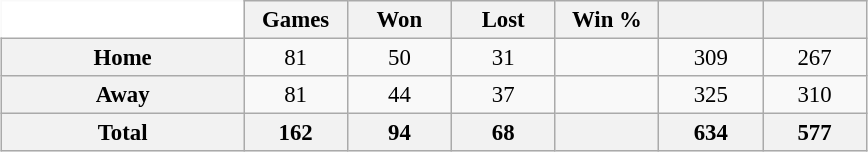<table class="wikitable" style="font-size:95%; text-align:center; width:38em; border:0;margin:0.5em auto;">
<tr>
<td width="28%" style="background:#fff;border:0;"></td>
<th width="12%">Games</th>
<th width="12%">Won</th>
<th width="12%">Lost</th>
<th width="12%">Win %</th>
<th width="12%"></th>
<th width="12%"></th>
</tr>
<tr>
<th>Home</th>
<td>81</td>
<td>50</td>
<td>31</td>
<td></td>
<td>309</td>
<td>267</td>
</tr>
<tr>
<th>Away</th>
<td>81</td>
<td>44</td>
<td>37</td>
<td></td>
<td>325</td>
<td>310</td>
</tr>
<tr>
<th>Total</th>
<th>162</th>
<th>94</th>
<th>68</th>
<th></th>
<th>634</th>
<th>577</th>
</tr>
</table>
